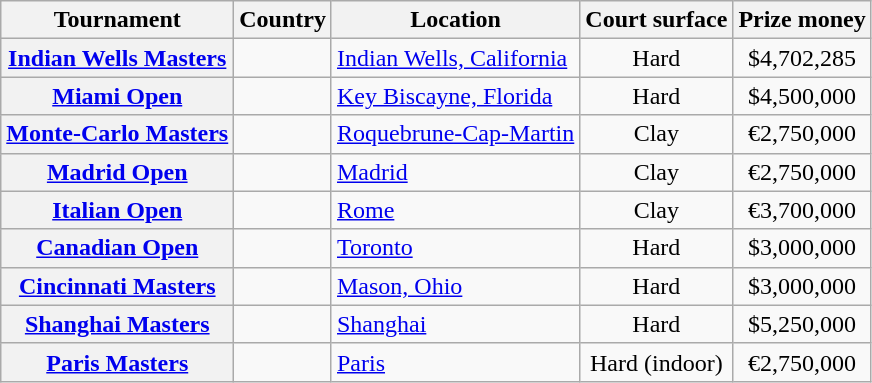<table class="wikitable plainrowheaders nowrap">
<tr>
<th scope="col">Tournament</th>
<th scope="col">Country</th>
<th scope="col">Location</th>
<th scope="col">Court surface</th>
<th scope="col">Prize money</th>
</tr>
<tr>
<th scope="row"><a href='#'>Indian Wells Masters</a></th>
<td></td>
<td><a href='#'>Indian Wells, California</a></td>
<td align="center">Hard</td>
<td align="center">$4,702,285</td>
</tr>
<tr>
<th scope="row"><a href='#'>Miami Open</a></th>
<td></td>
<td><a href='#'>Key Biscayne, Florida</a></td>
<td align="center">Hard</td>
<td align="center">$4,500,000</td>
</tr>
<tr>
<th scope="row"><a href='#'>Monte-Carlo Masters</a></th>
<td></td>
<td><a href='#'>Roquebrune-Cap-Martin</a></td>
<td align="center">Clay</td>
<td align="center">€2,750,000</td>
</tr>
<tr>
<th scope="row"><a href='#'>Madrid Open</a></th>
<td></td>
<td><a href='#'>Madrid</a></td>
<td align="center">Clay</td>
<td align="center">€2,750,000</td>
</tr>
<tr>
<th scope="row"><a href='#'>Italian Open</a></th>
<td></td>
<td><a href='#'>Rome</a></td>
<td align="center">Clay</td>
<td align="center">€3,700,000</td>
</tr>
<tr>
<th scope="row"><a href='#'>Canadian Open</a></th>
<td></td>
<td><a href='#'>Toronto</a></td>
<td align="center">Hard</td>
<td align="center">$3,000,000</td>
</tr>
<tr>
<th scope="row"><a href='#'>Cincinnati Masters</a></th>
<td></td>
<td><a href='#'>Mason, Ohio</a></td>
<td align="center">Hard</td>
<td align="center">$3,000,000</td>
</tr>
<tr>
<th scope="row"><a href='#'>Shanghai Masters</a></th>
<td></td>
<td><a href='#'>Shanghai</a></td>
<td align="center">Hard</td>
<td align="center">$5,250,000</td>
</tr>
<tr>
<th scope="row"><a href='#'>Paris Masters</a></th>
<td></td>
<td><a href='#'>Paris</a></td>
<td align="center">Hard (indoor)</td>
<td align="center">€2,750,000</td>
</tr>
</table>
